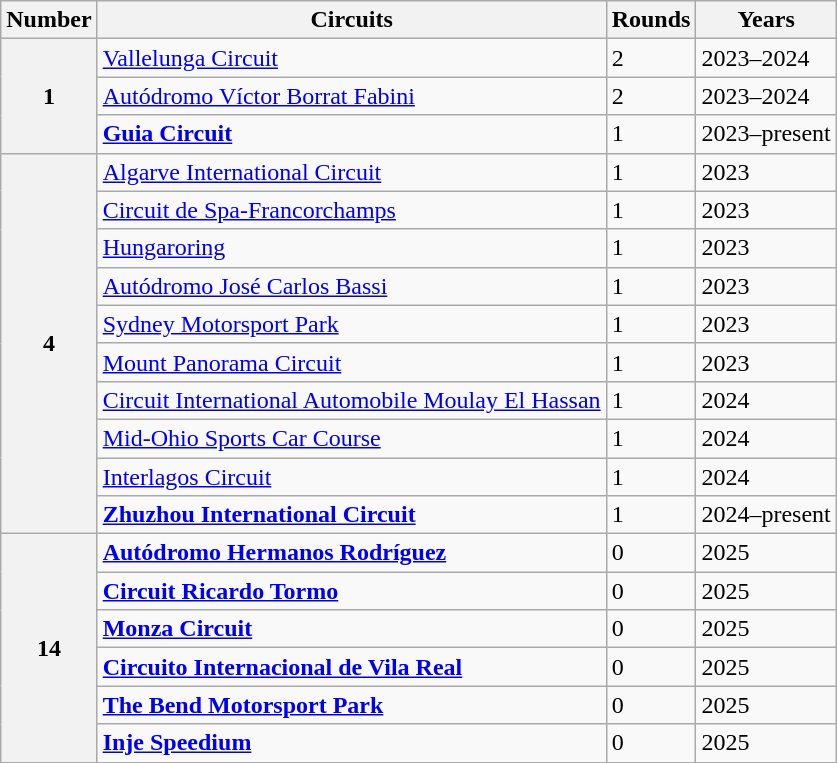<table class="wikitable" style="text-align=center">
<tr>
<th>Number</th>
<th>Circuits</th>
<th>Rounds</th>
<th>Years</th>
</tr>
<tr>
<th rowspan=3>1</th>
<td> <a href='#'>Vallelunga Circuit</a></td>
<td>2</td>
<td>2023–2024</td>
</tr>
<tr>
<td> <a href='#'>Autódromo Víctor Borrat Fabini</a></td>
<td>2</td>
<td>2023–2024</td>
</tr>
<tr>
<td> <strong><a href='#'>Guia Circuit</a></strong></td>
<td>1</td>
<td>2023–present</td>
</tr>
<tr>
<th rowspan=10>4</th>
<td> <a href='#'>Algarve International Circuit</a></td>
<td>1</td>
<td>2023</td>
</tr>
<tr>
<td> <a href='#'>Circuit de Spa-Francorchamps</a></td>
<td>1</td>
<td>2023</td>
</tr>
<tr>
<td> <a href='#'>Hungaroring</a></td>
<td>1</td>
<td>2023</td>
</tr>
<tr>
<td> <a href='#'>Autódromo José Carlos Bassi</a></td>
<td>1</td>
<td>2023</td>
</tr>
<tr>
<td> <a href='#'>Sydney Motorsport Park</a></td>
<td>1</td>
<td>2023</td>
</tr>
<tr>
<td> <a href='#'>Mount Panorama Circuit</a></td>
<td>1</td>
<td>2023</td>
</tr>
<tr>
<td> <a href='#'>Circuit International Automobile Moulay El Hassan</a></td>
<td>1</td>
<td>2024</td>
</tr>
<tr>
<td> <a href='#'>Mid-Ohio Sports Car Course</a></td>
<td>1</td>
<td>2024</td>
</tr>
<tr>
<td> <a href='#'>Interlagos Circuit</a></td>
<td>1</td>
<td>2024</td>
</tr>
<tr>
<td> <strong><a href='#'>Zhuzhou International Circuit</a></strong></td>
<td>1</td>
<td>2024–present</td>
</tr>
<tr>
<th rowspan=6>14</th>
<td> <strong><a href='#'>Autódromo Hermanos Rodríguez</a></strong></td>
<td>0</td>
<td>2025</td>
</tr>
<tr>
<td> <strong><a href='#'>Circuit Ricardo Tormo</a></strong></td>
<td>0</td>
<td>2025</td>
</tr>
<tr>
<td> <strong><a href='#'>Monza Circuit</a></strong></td>
<td>0</td>
<td>2025</td>
</tr>
<tr>
<td> <strong><a href='#'>Circuito Internacional de Vila Real</a></strong></td>
<td>0</td>
<td>2025</td>
</tr>
<tr>
<td> <strong><a href='#'>The Bend Motorsport Park</a></strong></td>
<td>0</td>
<td>2025</td>
</tr>
<tr>
<td> <strong><a href='#'>Inje Speedium</a></strong></td>
<td>0</td>
<td>2025</td>
</tr>
<tr>
</tr>
</table>
